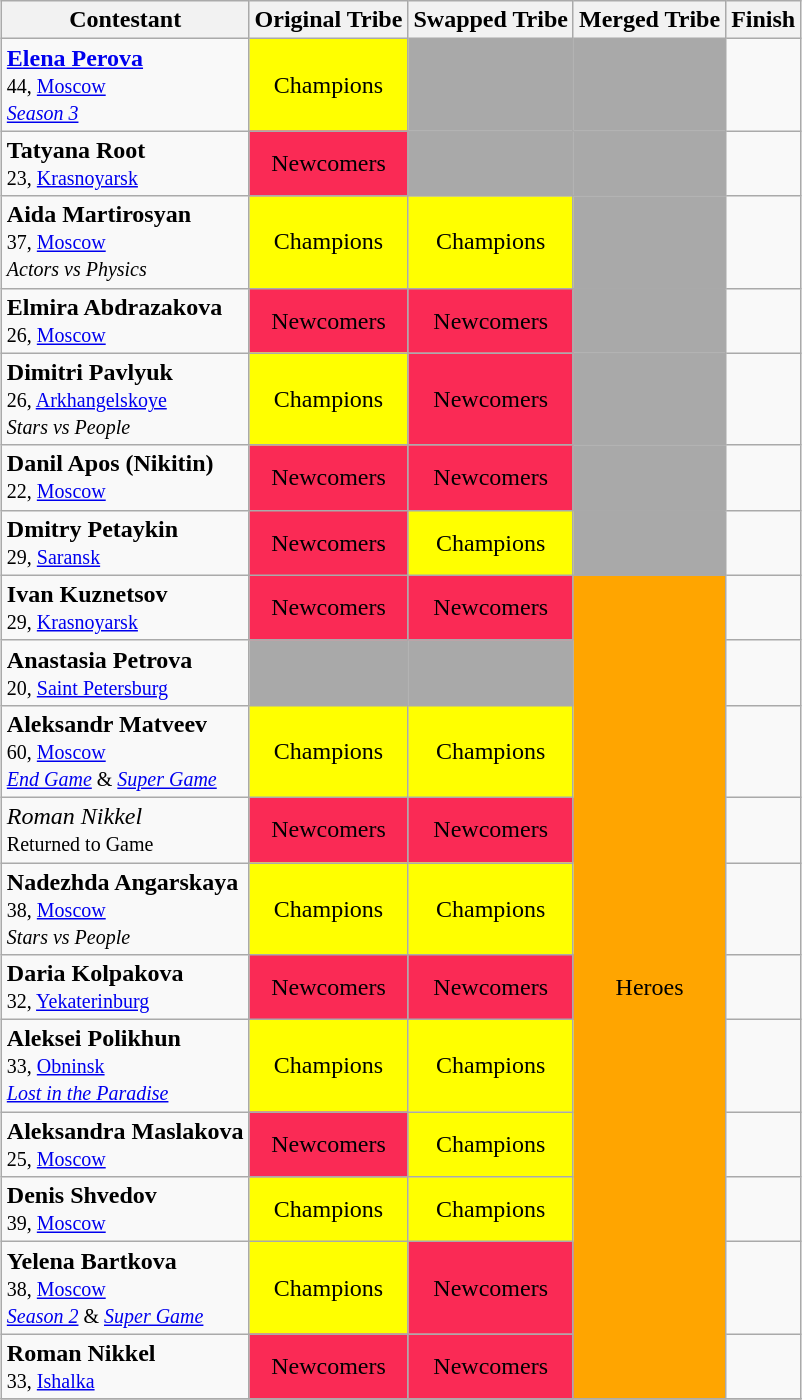<table class="wikitable sortable" style="margin:auto; text-align:center">
<tr>
<th>Contestant</th>
<th>Original Tribe</th>
<th>Swapped Tribe</th>
<th>Merged Tribe</th>
<th>Finish</th>
</tr>
<tr>
<td align="left"><strong><a href='#'>Elena Perova</a></strong><br><small>44, <a href='#'>Moscow</a><br><em><a href='#'>Season 3</a></em></small></td>
<td bgcolor="yellow">Champions</td>
<td bgcolor="darkgrey"></td>
<td bgcolor="darkgrey"></td>
<td></td>
</tr>
<tr>
<td align="left"><strong>Tatyana Root</strong><br><small>23, <a href='#'>Krasnoyarsk</a></small></td>
<td bgcolor="#FA2A55">Newcomers</td>
<td bgcolor="darkgrey"></td>
<td bgcolor="darkgrey"></td>
<td></td>
</tr>
<tr>
<td align="left"><strong>Aida Martirosyan</strong><br><small>37, <a href='#'>Moscow</a><br><em>Actors vs Physics</em></small></td>
<td bgcolor="yellow">Champions</td>
<td bgcolor="yellow">Champions</td>
<td bgcolor="darkgrey"></td>
<td></td>
</tr>
<tr>
<td align="left"><strong>Elmira Abdrazakova</strong><br><small>26, <a href='#'>Moscow</a></small></td>
<td bgcolor="#FA2A55">Newcomers</td>
<td bgcolor="#FA2A55">Newcomers</td>
<td bgcolor="darkgrey"></td>
<td></td>
</tr>
<tr>
<td align="left"><strong>Dimitri Pavlyuk</strong><br><small>26, <a href='#'>Arkhangelskoye</a><br> <em>Stars vs People</em></small></td>
<td bgcolor="yellow">Champions</td>
<td bgcolor="#FA2A55">Newcomers</td>
<td bgcolor="darkgrey"></td>
<td></td>
</tr>
<tr>
<td align="left"><strong>Danil Apos (Nikitin)</strong><br><small>22, <a href='#'>Moscow</a></small></td>
<td bgcolor="#FA2A55">Newcomers</td>
<td bgcolor="#FA2A55">Newcomers</td>
<td bgcolor="darkgrey"></td>
<td></td>
</tr>
<tr>
<td align="left"><strong>Dmitry Petaykin</strong><br><small>29, <a href='#'>Saransk</a></small></td>
<td bgcolor="#FA2A55">Newcomers</td>
<td bgcolor="yellow">Champions</td>
<td bgcolor="darkgrey"></td>
<td></td>
</tr>
<tr>
<td align="left"><strong>Ivan Kuznetsov</strong><br><small>29, <a href='#'>Krasnoyarsk</a></small></td>
<td bgcolor="#FA2A55">Newcomers</td>
<td bgcolor="#FA2A55">Newcomers</td>
<td rowspan="11" bgcolor="orange">Heroes</td>
<td></td>
</tr>
<tr>
<td align="left"><strong>Anastasia Petrova</strong><br><small>20, <a href='#'>Saint Petersburg</a></small></td>
<td bgcolor="darkgrey"></td>
<td bgcolor="darkgrey"></td>
<td></td>
</tr>
<tr>
<td align="left"><strong>Aleksandr Matveev</strong><br><small>60, <a href='#'>Moscow</a><br> <em><a href='#'>End Game</a></em> & <em><a href='#'>Super Game</a></em></small></td>
<td bgcolor="yellow">Champions</td>
<td bgcolor="yellow">Champions</td>
<td></td>
</tr>
<tr>
<td align="left"><em>Roman Nikkel</em><br><small>Returned to Game</small></td>
<td bgcolor="#FA2A55">Newcomers</td>
<td bgcolor="#FA2A55">Newcomers</td>
<td></td>
</tr>
<tr>
<td align="left"><strong>Nadezhda Angarskaya</strong><br><small>38, <a href='#'>Moscow</a><br> <em>Stars vs People</em></small></td>
<td bgcolor="yellow">Champions</td>
<td bgcolor="yellow">Champions</td>
<td></td>
</tr>
<tr>
<td align="left"><strong>Daria Kolpakova</strong><br><small>32, <a href='#'>Yekaterinburg</a></small></td>
<td bgcolor="#FA2A55">Newcomers</td>
<td bgcolor="#FA2A55">Newcomers</td>
<td></td>
</tr>
<tr>
<td align="left"><strong>Aleksei Polikhun</strong><br><small>33, <a href='#'>Obninsk</a><br> <em><a href='#'>Lost in the Paradise</a></em></small></td>
<td bgcolor="yellow">Champions</td>
<td bgcolor="yellow">Champions</td>
<td></td>
</tr>
<tr>
<td align="left"><strong>Aleksandra Maslakova</strong><br><small>25, <a href='#'>Moscow</a></small></td>
<td bgcolor="#FA2A55">Newcomers</td>
<td bgcolor="yellow">Champions</td>
<td></td>
</tr>
<tr>
<td align="left"><strong>Denis Shvedov</strong><br><small>39, <a href='#'>Moscow</a></small></td>
<td bgcolor="yellow">Champions</td>
<td bgcolor="yellow">Champions</td>
<td></td>
</tr>
<tr>
<td align="left"><strong>Yelena Bartkova</strong><br><small>38, <a href='#'>Moscow</a><br> <em><a href='#'>Season 2</a></em> & <em><a href='#'>Super Game</a></em></small></td>
<td bgcolor="yellow">Champions</td>
<td bgcolor="#FA2A55">Newcomers</td>
<td></td>
</tr>
<tr>
<td align="left"><strong>Roman Nikkel</strong><br><small>33, <a href='#'>Ishalka</a></small></td>
<td bgcolor="#FA2A55">Newcomers</td>
<td bgcolor="#FA2A55">Newcomers</td>
<td></td>
</tr>
<tr>
</tr>
</table>
